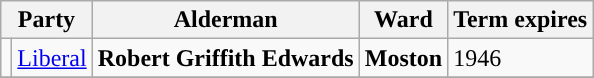<table class="wikitable">
<tr>
<th colspan="2">Party</th>
<th>Alderman</th>
<th>Ward</th>
<th>Term expires</th>
</tr>
<tr>
<td style="background-color:"></td>
<td><a href='#'>Liberal</a></td>
<td><strong>Robert Griffith Edwards</strong></td>
<td><strong>Moston</strong></td>
<td>1946</td>
</tr>
<tr>
</tr>
</table>
